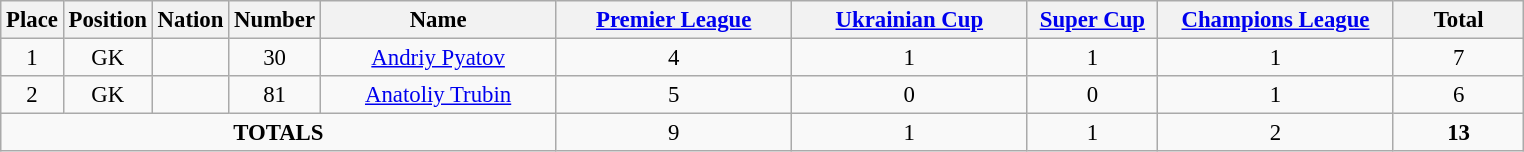<table class="wikitable" style="font-size: 95%; text-align: center;">
<tr>
<th width=20>Place</th>
<th width=20>Position</th>
<th width=20>Nation</th>
<th width=20>Number</th>
<th width=150>Name</th>
<th width=150><a href='#'>Premier League</a></th>
<th width=150><a href='#'>Ukrainian Cup</a></th>
<th width=80><a href='#'>Super Cup</a></th>
<th width=150><a href='#'>Champions League</a></th>
<th width=80>Total</th>
</tr>
<tr>
<td>1</td>
<td>GK</td>
<td></td>
<td>30</td>
<td><a href='#'>Andriy Pyatov</a></td>
<td>4</td>
<td>1</td>
<td>1</td>
<td>1</td>
<td>7</td>
</tr>
<tr>
<td>2</td>
<td>GK</td>
<td></td>
<td>81</td>
<td><a href='#'>Anatoliy Trubin</a></td>
<td>5</td>
<td>0</td>
<td>0</td>
<td>1</td>
<td>6</td>
</tr>
<tr>
<td colspan="5"><strong>TOTALS</strong></td>
<td>9</td>
<td>1</td>
<td>1</td>
<td>2</td>
<td><strong>13</strong></td>
</tr>
</table>
